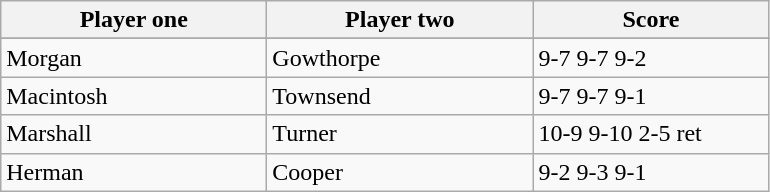<table class="wikitable">
<tr>
<th width=170>Player one</th>
<th width=170>Player two</th>
<th width=150>Score</th>
</tr>
<tr>
</tr>
<tr>
<td> Morgan</td>
<td> Gowthorpe</td>
<td>9-7 9-7 9-2</td>
</tr>
<tr>
<td> Macintosh</td>
<td> Townsend</td>
<td>9-7 9-7 9-1</td>
</tr>
<tr>
<td> Marshall</td>
<td> Turner</td>
<td>10-9 9-10 2-5 ret</td>
</tr>
<tr>
<td> Herman</td>
<td> Cooper</td>
<td>9-2 9-3 9-1</td>
</tr>
</table>
